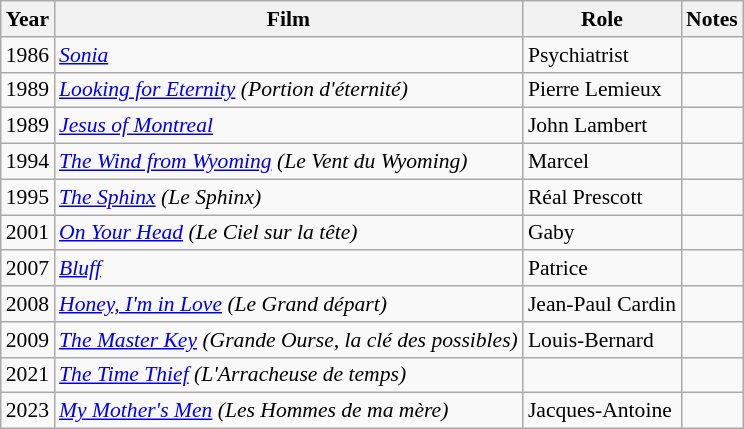<table class="wikitable" style="font-size: 90%;">
<tr>
<th>Year</th>
<th>Film</th>
<th>Role</th>
<th>Notes</th>
</tr>
<tr>
<td>1986</td>
<td><em><a href='#'>Sonia</a></em></td>
<td>Psychiatrist</td>
<td></td>
</tr>
<tr>
<td>1989</td>
<td><em><a href='#'>Looking for Eternity</a> (Portion d'éternité)</em></td>
<td>Pierre Lemieux</td>
<td></td>
</tr>
<tr>
<td>1989</td>
<td><em><a href='#'>Jesus of Montreal</a></em></td>
<td>John Lambert</td>
<td></td>
</tr>
<tr>
<td>1994</td>
<td><em><a href='#'>The Wind from Wyoming</a> (Le Vent du Wyoming)</em></td>
<td>Marcel</td>
<td></td>
</tr>
<tr>
<td>1995</td>
<td><em><a href='#'>The Sphinx</a> (Le Sphinx)</em></td>
<td>Réal Prescott</td>
<td></td>
</tr>
<tr>
<td>2001</td>
<td><em><a href='#'>On Your Head</a> (Le Ciel sur la tête)</em></td>
<td>Gaby</td>
<td></td>
</tr>
<tr>
<td>2007</td>
<td><em><a href='#'>Bluff</a></em></td>
<td>Patrice</td>
<td></td>
</tr>
<tr>
<td>2008</td>
<td><em><a href='#'>Honey, I'm in Love</a> (Le Grand départ)</em></td>
<td>Jean-Paul Cardin</td>
<td></td>
</tr>
<tr>
<td>2009</td>
<td><em><a href='#'>The Master Key</a> (Grande Ourse, la clé des possibles)</em></td>
<td>Louis-Bernard</td>
<td></td>
</tr>
<tr>
<td>2021</td>
<td><em><a href='#'>The Time Thief</a> (L'Arracheuse de temps)</em></td>
<td></td>
<td></td>
</tr>
<tr>
<td>2023</td>
<td><em><a href='#'>My Mother's Men</a> (Les Hommes de ma mère)</em></td>
<td>Jacques-Antoine</td>
<td></td>
</tr>
</table>
